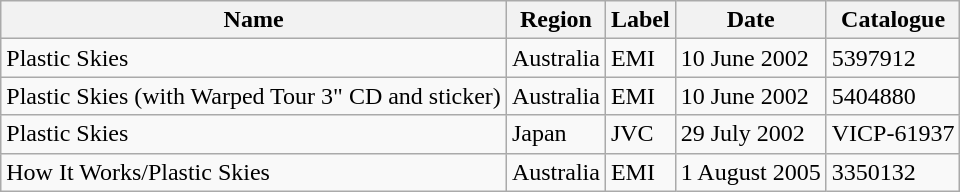<table class="wikitable">
<tr>
<th>Name</th>
<th>Region</th>
<th>Label</th>
<th>Date</th>
<th>Catalogue</th>
</tr>
<tr>
<td>Plastic Skies</td>
<td>Australia</td>
<td>EMI</td>
<td>10 June 2002</td>
<td>5397912</td>
</tr>
<tr>
<td>Plastic Skies (with Warped Tour 3" CD and sticker)</td>
<td>Australia</td>
<td>EMI</td>
<td>10 June 2002</td>
<td>5404880</td>
</tr>
<tr>
<td>Plastic Skies</td>
<td>Japan</td>
<td>JVC</td>
<td>29 July 2002</td>
<td>VICP-61937</td>
</tr>
<tr>
<td>How It Works/Plastic Skies</td>
<td>Australia</td>
<td>EMI</td>
<td>1 August 2005</td>
<td>3350132</td>
</tr>
</table>
